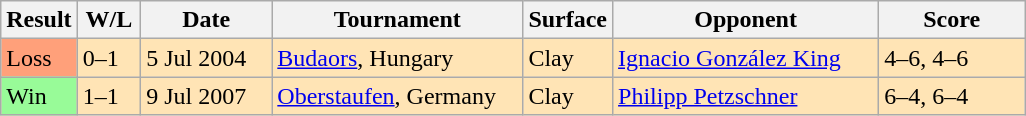<table class="wikitable">
<tr>
<th style="width:40px">Result</th>
<th style="width:35px" class="unsortable">W/L</th>
<th style="width:80px">Date</th>
<th style="width:160px">Tournament</th>
<th style="width:50px">Surface</th>
<th style="width:170px">Opponent</th>
<th style="width:90px" class="unsortable">Score</th>
</tr>
<tr bgcolor="moccasin">
<td style="background:#ffa07a;">Loss</td>
<td>0–1</td>
<td>5 Jul 2004</td>
<td><a href='#'>Budaors</a>, Hungary</td>
<td>Clay</td>
<td> <a href='#'>Ignacio González King</a></td>
<td>4–6, 4–6</td>
</tr>
<tr bgcolor="moccasin">
<td style="background:#98fb98;">Win</td>
<td>1–1</td>
<td>9 Jul 2007</td>
<td><a href='#'>Oberstaufen</a>, Germany</td>
<td>Clay</td>
<td> <a href='#'>Philipp Petzschner</a></td>
<td>6–4, 6–4</td>
</tr>
</table>
